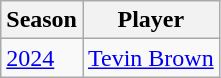<table class="wikitable">
<tr>
<th>Season</th>
<th>Player</th>
</tr>
<tr>
<td><a href='#'>2024</a></td>
<td><a href='#'>Tevin Brown</a></td>
</tr>
</table>
